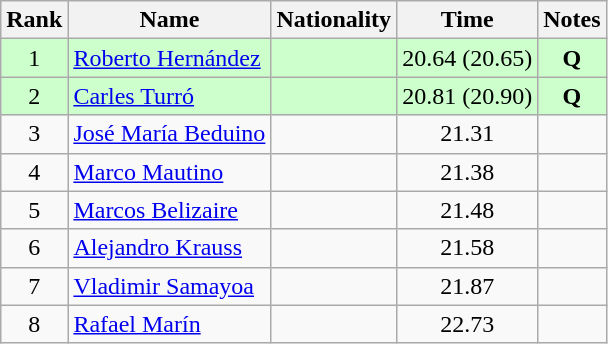<table class="wikitable sortable" style="text-align:center">
<tr>
<th>Rank</th>
<th>Name</th>
<th>Nationality</th>
<th>Time</th>
<th>Notes</th>
</tr>
<tr bgcolor=ccffcc>
<td align=center>1</td>
<td align=left><a href='#'>Roberto Hernández</a></td>
<td align=left></td>
<td>20.64 (20.65)</td>
<td><strong>Q</strong></td>
</tr>
<tr bgcolor=ccffcc>
<td align=center>2</td>
<td align=left><a href='#'>Carles Turró</a></td>
<td align=left></td>
<td>20.81 (20.90)</td>
<td><strong>Q</strong></td>
</tr>
<tr>
<td align=center>3</td>
<td align=left><a href='#'>José María Beduino</a></td>
<td align=left></td>
<td>21.31</td>
<td></td>
</tr>
<tr>
<td align=center>4</td>
<td align=left><a href='#'>Marco Mautino</a></td>
<td align=left></td>
<td>21.38</td>
<td></td>
</tr>
<tr>
<td align=center>5</td>
<td align=left><a href='#'>Marcos Belizaire</a></td>
<td align=left></td>
<td>21.48</td>
<td></td>
</tr>
<tr>
<td align=center>6</td>
<td align=left><a href='#'>Alejandro Krauss</a></td>
<td align=left></td>
<td>21.58</td>
<td></td>
</tr>
<tr>
<td align=center>7</td>
<td align=left><a href='#'>Vladimir Samayoa</a></td>
<td align=left></td>
<td>21.87</td>
<td></td>
</tr>
<tr>
<td align=center>8</td>
<td align=left><a href='#'>Rafael Marín</a></td>
<td align=left></td>
<td>22.73</td>
<td></td>
</tr>
</table>
